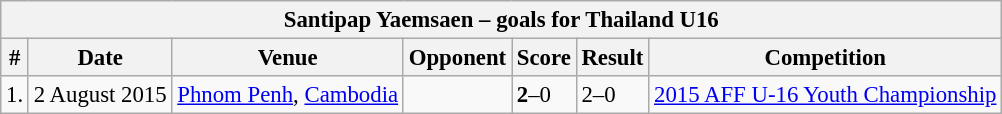<table class="wikitable" style="font-size:95%;">
<tr>
<th colspan="8"><strong>Santipap Yaemsaen – goals for Thailand U16</strong></th>
</tr>
<tr>
<th>#</th>
<th>Date</th>
<th>Venue</th>
<th>Opponent</th>
<th>Score</th>
<th>Result</th>
<th>Competition</th>
</tr>
<tr>
<td>1.</td>
<td>2 August 2015</td>
<td><a href='#'>Phnom Penh</a>, <a href='#'>Cambodia</a></td>
<td></td>
<td><strong>2</strong>–0</td>
<td>2–0</td>
<td><a href='#'>2015 AFF U-16 Youth Championship</a></td>
</tr>
</table>
